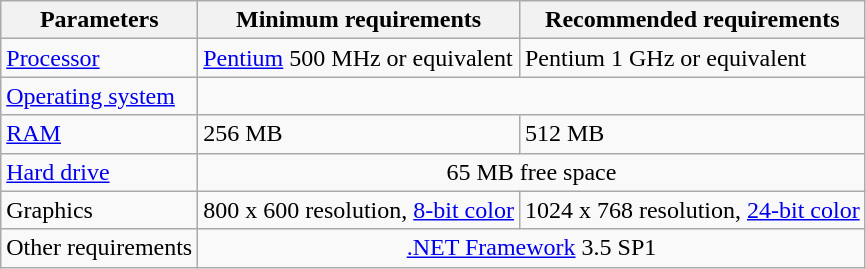<table class="wikitable">
<tr>
<th>Parameters</th>
<th>Minimum requirements</th>
<th>Recommended requirements</th>
</tr>
<tr>
<td><a href='#'>Processor</a></td>
<td><a href='#'>Pentium</a> 500 MHz or equivalent</td>
<td>Pentium 1 GHz or equivalent</td>
</tr>
<tr>
<td><a href='#'>Operating system</a></td>
<td colspan="2"></td>
</tr>
<tr>
<td><a href='#'>RAM</a></td>
<td>256 MB</td>
<td>512 MB</td>
</tr>
<tr>
<td><a href='#'>Hard drive</a></td>
<td colspan="2" style="text-align:center;">65 MB free space</td>
</tr>
<tr>
<td>Graphics</td>
<td>800 x 600 resolution, <a href='#'>8-bit color</a></td>
<td>1024 x 768 resolution, <a href='#'>24-bit color</a></td>
</tr>
<tr>
<td>Other requirements</td>
<td colspan="2" style="text-align:center;"><a href='#'>.NET Framework</a> 3.5 SP1</td>
</tr>
</table>
